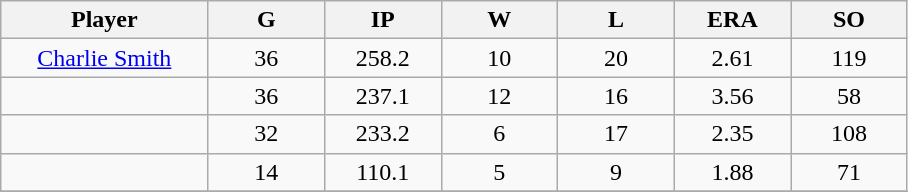<table class="wikitable sortable">
<tr>
<th bgcolor="#DDDDFF" width="16%">Player</th>
<th bgcolor="#DDDDFF" width="9%">G</th>
<th bgcolor="#DDDDFF" width="9%">IP</th>
<th bgcolor="#DDDDFF" width="9%">W</th>
<th bgcolor="#DDDDFF" width="9%">L</th>
<th bgcolor="#DDDDFF" width="9%">ERA</th>
<th bgcolor="#DDDDFF" width="9%">SO</th>
</tr>
<tr align="center">
<td><a href='#'>Charlie Smith</a></td>
<td>36</td>
<td>258.2</td>
<td>10</td>
<td>20</td>
<td>2.61</td>
<td>119</td>
</tr>
<tr align=center>
<td></td>
<td>36</td>
<td>237.1</td>
<td>12</td>
<td>16</td>
<td>3.56</td>
<td>58</td>
</tr>
<tr align="center">
<td></td>
<td>32</td>
<td>233.2</td>
<td>6</td>
<td>17</td>
<td>2.35</td>
<td>108</td>
</tr>
<tr align="center">
<td></td>
<td>14</td>
<td>110.1</td>
<td>5</td>
<td>9</td>
<td>1.88</td>
<td>71</td>
</tr>
<tr align="center">
</tr>
</table>
